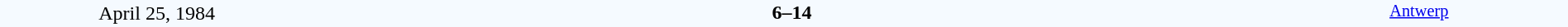<table style="width: 100%; background:#F5FAFF;" cellspacing="0">
<tr>
<td align=center rowspan=3 width=20%>April 25, 1984<br></td>
</tr>
<tr>
<td width=24% align=right></td>
<td align=center width=13%><strong>6–14</strong></td>
<td width=24%></td>
<td style=font-size:85% rowspan=3 valign=top align=center><a href='#'>Antwerp</a></td>
</tr>
<tr style=font-size:85%>
<td align=right></td>
<td align=center></td>
<td></td>
</tr>
</table>
